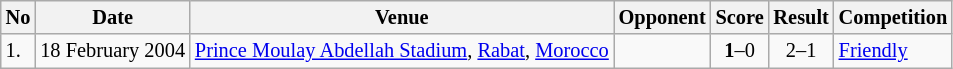<table class="wikitable" style="font-size:85%;">
<tr>
<th>No</th>
<th>Date</th>
<th>Venue</th>
<th>Opponent</th>
<th>Score</th>
<th>Result</th>
<th>Competition</th>
</tr>
<tr>
<td>1.</td>
<td>18 February 2004</td>
<td><a href='#'>Prince Moulay Abdellah Stadium</a>, <a href='#'>Rabat</a>, <a href='#'>Morocco</a></td>
<td></td>
<td align=center><strong>1</strong>–0</td>
<td align=center>2–1</td>
<td><a href='#'>Friendly</a></td>
</tr>
</table>
